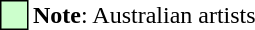<table>
<tr>
<td style="width: 15px; height: 15px; color: black; background: #ccffcc; border: 1px solid #000000;"></td>
<td><strong>Note</strong>: Australian artists</td>
</tr>
</table>
